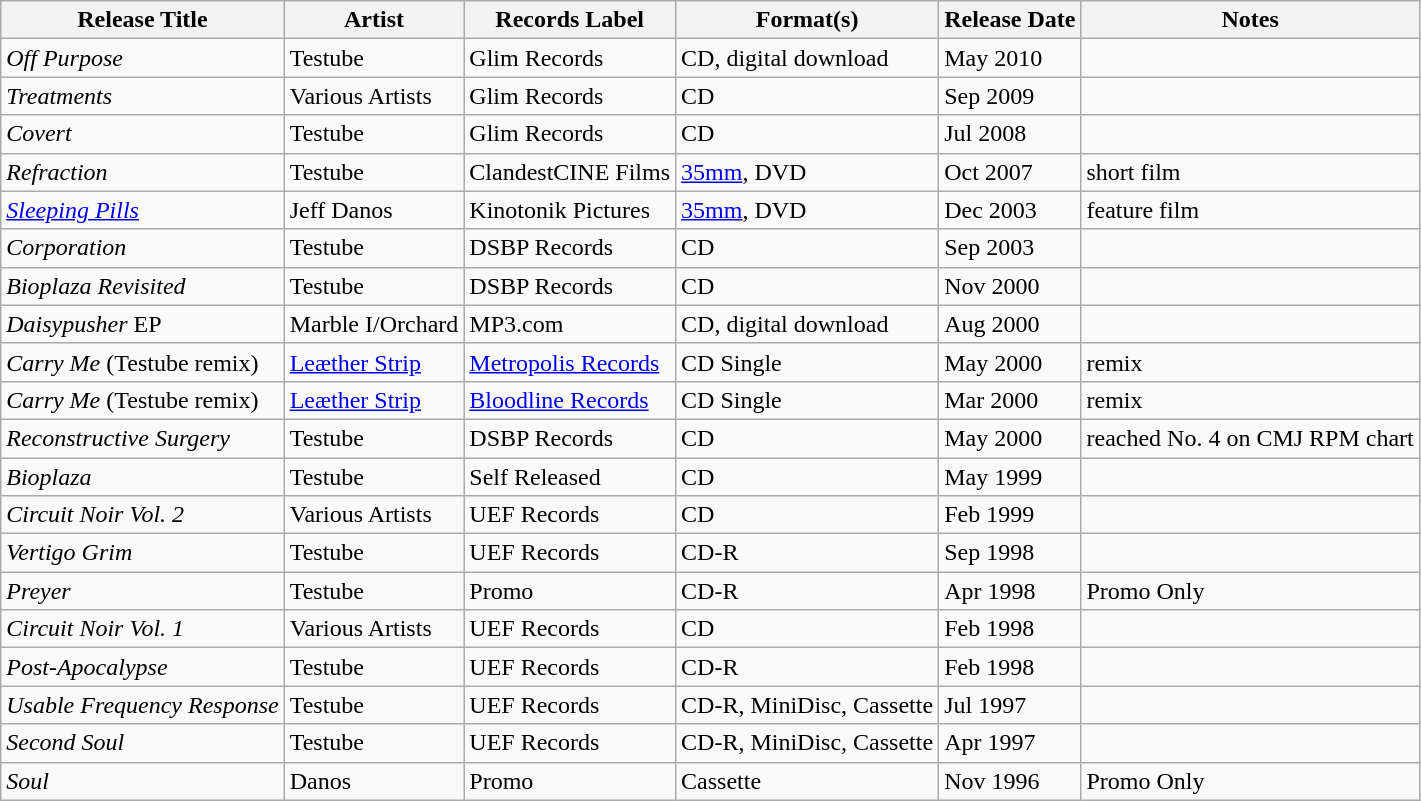<table class="wikitable sortable">
<tr>
<th>Release Title</th>
<th>Artist</th>
<th>Records Label</th>
<th>Format(s)</th>
<th>Release Date</th>
<th>Notes</th>
</tr>
<tr>
<td><em>Off Purpose</em></td>
<td>Testube</td>
<td>Glim Records</td>
<td>CD, digital download</td>
<td>May 2010 </td>
<td></td>
</tr>
<tr>
<td><em>Treatments</em></td>
<td>Various Artists</td>
<td>Glim Records</td>
<td>CD</td>
<td>Sep 2009</td>
<td></td>
</tr>
<tr>
<td><em>Covert</em></td>
<td>Testube</td>
<td>Glim Records</td>
<td>CD</td>
<td>Jul 2008</td>
<td></td>
</tr>
<tr>
<td><em>Refraction</em></td>
<td>Testube</td>
<td>ClandestCINE Films</td>
<td><a href='#'>35mm</a>, DVD</td>
<td>Oct 2007</td>
<td>short film</td>
</tr>
<tr>
<td><a href='#'><em>Sleeping Pills</em></a></td>
<td>Jeff Danos</td>
<td>Kinotonik Pictures</td>
<td><a href='#'>35mm</a>, DVD</td>
<td>Dec 2003</td>
<td>feature film</td>
</tr>
<tr>
<td><em>Corporation</em></td>
<td>Testube</td>
<td>DSBP Records</td>
<td>CD</td>
<td>Sep 2003</td>
<td></td>
</tr>
<tr>
<td><em>Bioplaza Revisited</em></td>
<td>Testube</td>
<td>DSBP Records</td>
<td>CD</td>
<td>Nov 2000</td>
<td></td>
</tr>
<tr>
<td><em>Daisypusher</em> EP</td>
<td>Marble I/Orchard</td>
<td>MP3.com</td>
<td>CD, digital download</td>
<td>Aug 2000</td>
<td></td>
</tr>
<tr>
<td><em>Carry Me</em> (Testube remix)</td>
<td><a href='#'>Leæther Strip</a></td>
<td><a href='#'>Metropolis Records</a></td>
<td>CD Single</td>
<td>May 2000</td>
<td>remix</td>
</tr>
<tr>
<td><em>Carry Me</em> (Testube remix)</td>
<td><a href='#'>Leæther Strip</a></td>
<td><a href='#'>Bloodline Records</a></td>
<td>CD Single</td>
<td>Mar 2000</td>
<td>remix</td>
</tr>
<tr>
<td><em>Reconstructive Surgery</em></td>
<td>Testube</td>
<td>DSBP Records</td>
<td>CD</td>
<td>May 2000</td>
<td>reached No. 4 on CMJ RPM chart</td>
</tr>
<tr>
<td><em>Bioplaza</em></td>
<td>Testube</td>
<td>Self Released</td>
<td>CD</td>
<td>May 1999</td>
<td></td>
</tr>
<tr>
<td><em>Circuit Noir Vol. 2</em></td>
<td>Various Artists</td>
<td>UEF Records</td>
<td>CD</td>
<td>Feb 1999</td>
<td></td>
</tr>
<tr>
<td><em>Vertigo Grim</em></td>
<td>Testube</td>
<td>UEF Records</td>
<td>CD-R</td>
<td>Sep 1998</td>
<td></td>
</tr>
<tr>
<td><em>Preyer</em></td>
<td>Testube</td>
<td>Promo</td>
<td>CD-R</td>
<td>Apr 1998</td>
<td>Promo Only</td>
</tr>
<tr>
<td><em>Circuit Noir Vol. 1</em></td>
<td>Various Artists</td>
<td>UEF Records</td>
<td>CD</td>
<td>Feb 1998</td>
<td></td>
</tr>
<tr>
<td><em>Post-Apocalypse</em></td>
<td>Testube</td>
<td>UEF Records</td>
<td>CD-R</td>
<td>Feb 1998</td>
<td></td>
</tr>
<tr>
<td><em>Usable Frequency Response</em></td>
<td>Testube</td>
<td>UEF Records</td>
<td>CD-R, MiniDisc, Cassette</td>
<td>Jul 1997</td>
<td></td>
</tr>
<tr>
<td><em>Second Soul</em></td>
<td>Testube</td>
<td>UEF Records</td>
<td>CD-R, MiniDisc, Cassette</td>
<td>Apr 1997</td>
<td></td>
</tr>
<tr>
<td><em>Soul</em></td>
<td>Danos</td>
<td>Promo</td>
<td>Cassette</td>
<td>Nov 1996</td>
<td>Promo Only</td>
</tr>
</table>
